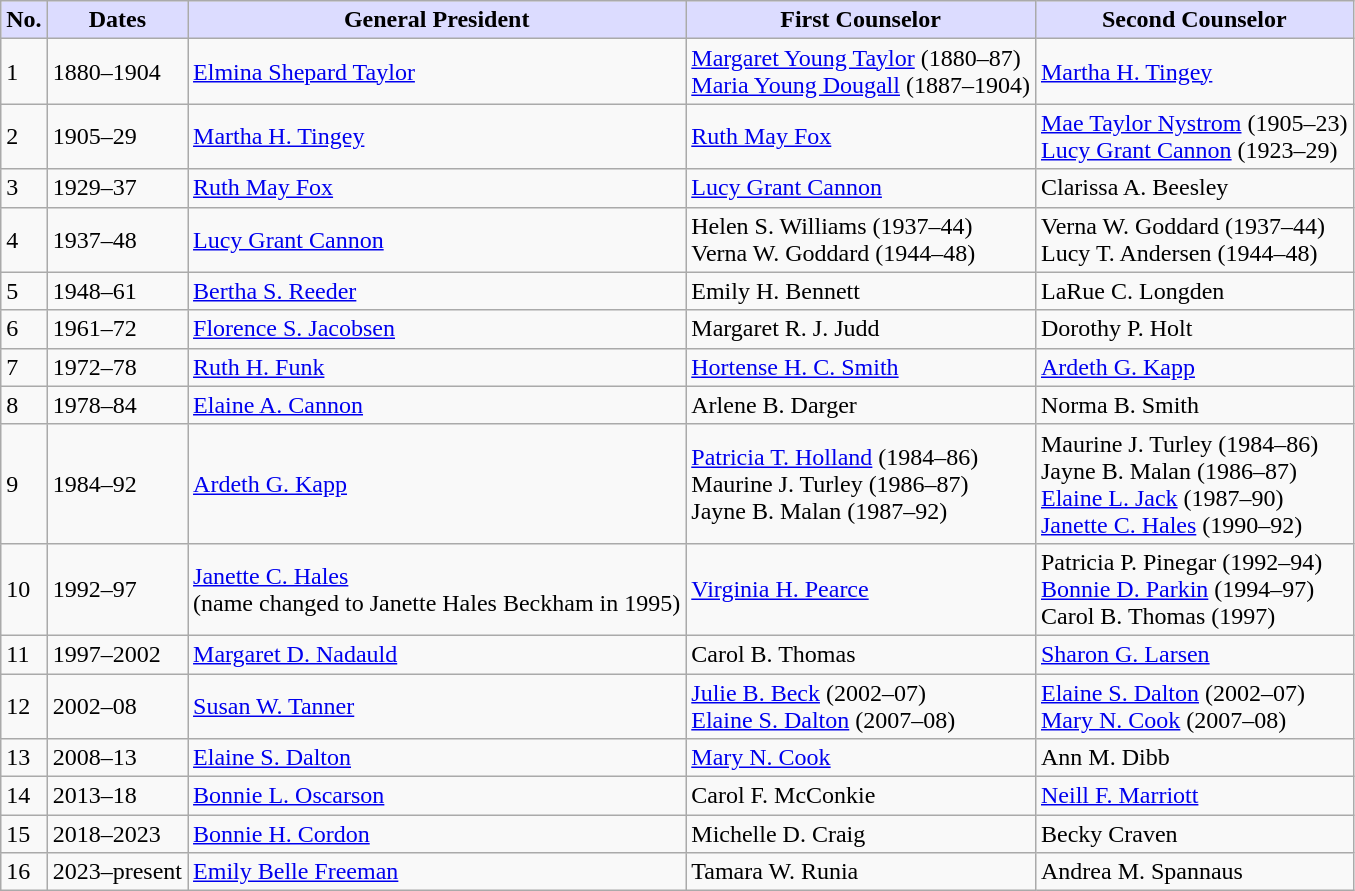<table class=wikitable>
<tr>
<th style="background:#DCDCFF;">No.</th>
<th style="background:#DCDCFF;">Dates</th>
<th style="background:#DCDCFF;">General President</th>
<th style="background:#DCDCFF;">First Counselor</th>
<th style="background:#DCDCFF;">Second Counselor</th>
</tr>
<tr>
<td>1</td>
<td>1880–1904</td>
<td><a href='#'>Elmina Shepard Taylor</a></td>
<td><a href='#'>Margaret Young Taylor</a> (1880–87)<br><a href='#'>Maria Young Dougall</a> (1887–1904)</td>
<td><a href='#'>Martha H. Tingey</a></td>
</tr>
<tr>
<td>2</td>
<td>1905–29</td>
<td><a href='#'>Martha H. Tingey</a></td>
<td><a href='#'>Ruth May Fox</a></td>
<td><a href='#'>Mae Taylor Nystrom</a> (1905–23)<br><a href='#'>Lucy Grant Cannon</a> (1923–29)</td>
</tr>
<tr>
<td>3</td>
<td>1929–37</td>
<td><a href='#'>Ruth May Fox</a></td>
<td><a href='#'>Lucy Grant Cannon</a></td>
<td>Clarissa A. Beesley</td>
</tr>
<tr>
<td>4</td>
<td>1937–48</td>
<td><a href='#'>Lucy Grant Cannon</a></td>
<td>Helen S. Williams (1937–44)<br>Verna W. Goddard (1944–48)</td>
<td>Verna W. Goddard (1937–44)<br>Lucy T. Andersen (1944–48)</td>
</tr>
<tr>
<td>5</td>
<td>1948–61</td>
<td><a href='#'>Bertha S. Reeder</a></td>
<td>Emily H. Bennett</td>
<td>LaRue C. Longden</td>
</tr>
<tr>
<td>6</td>
<td>1961–72</td>
<td><a href='#'>Florence S. Jacobsen</a></td>
<td>Margaret R. J. Judd</td>
<td>Dorothy P. Holt</td>
</tr>
<tr>
<td>7</td>
<td>1972–78</td>
<td><a href='#'>Ruth H. Funk</a></td>
<td><a href='#'>Hortense H. C. Smith</a></td>
<td><a href='#'>Ardeth G. Kapp</a></td>
</tr>
<tr>
<td>8</td>
<td>1978–84</td>
<td><a href='#'>Elaine A. Cannon</a></td>
<td>Arlene B. Darger</td>
<td>Norma B. Smith</td>
</tr>
<tr>
<td>9</td>
<td>1984–92</td>
<td><a href='#'>Ardeth G. Kapp</a></td>
<td><a href='#'>Patricia T. Holland</a> (1984–86)<br>Maurine J. Turley (1986–87)<br>Jayne B. Malan (1987–92)</td>
<td>Maurine J. Turley (1984–86)<br>Jayne B. Malan (1986–87)<br><a href='#'>Elaine L. Jack</a> (1987–90)<br><a href='#'>Janette C. Hales</a> (1990–92)</td>
</tr>
<tr>
<td>10</td>
<td>1992–97</td>
<td><a href='#'>Janette C. Hales</a><br>(name changed to Janette Hales Beckham in 1995)</td>
<td><a href='#'>Virginia H. Pearce</a></td>
<td>Patricia P. Pinegar (1992–94)<br><a href='#'>Bonnie D. Parkin</a> (1994–97)<br>Carol B. Thomas (1997)</td>
</tr>
<tr>
<td>11</td>
<td>1997–2002</td>
<td><a href='#'>Margaret D. Nadauld</a></td>
<td>Carol B. Thomas</td>
<td><a href='#'>Sharon G. Larsen</a></td>
</tr>
<tr>
<td>12</td>
<td>2002–08</td>
<td><a href='#'>Susan W. Tanner</a></td>
<td><a href='#'>Julie B. Beck</a> (2002–07)<br><a href='#'>Elaine S. Dalton</a> (2007–08)</td>
<td><a href='#'>Elaine S. Dalton</a> (2002–07)<br><a href='#'>Mary N. Cook</a> (2007–08)</td>
</tr>
<tr>
<td>13</td>
<td>2008–13</td>
<td><a href='#'>Elaine S. Dalton</a></td>
<td><a href='#'>Mary N. Cook</a></td>
<td>Ann M. Dibb</td>
</tr>
<tr>
<td>14</td>
<td>2013–18</td>
<td><a href='#'>Bonnie L. Oscarson</a></td>
<td>Carol F. McConkie</td>
<td><a href='#'>Neill F. Marriott</a></td>
</tr>
<tr>
<td>15</td>
<td>2018–2023</td>
<td><a href='#'>Bonnie H. Cordon</a></td>
<td>Michelle D. Craig</td>
<td>Becky Craven</td>
</tr>
<tr>
<td>16</td>
<td>2023–present</td>
<td><a href='#'>Emily Belle Freeman</a></td>
<td>Tamara W. Runia</td>
<td>Andrea M. Spannaus</td>
</tr>
</table>
